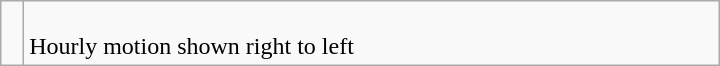<table class=wikitable width=480>
<tr>
<td></td>
<td><br>Hourly motion shown right to left</td>
</tr>
</table>
